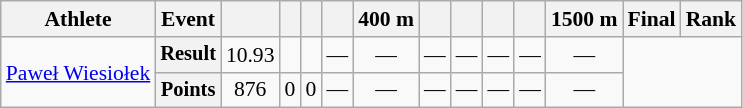<table class="wikitable" style="font-size:90%">
<tr>
<th>Athlete</th>
<th>Event</th>
<th></th>
<th></th>
<th></th>
<th></th>
<th>400 m</th>
<th></th>
<th></th>
<th></th>
<th></th>
<th>1500 m</th>
<th>Final</th>
<th>Rank</th>
</tr>
<tr align=center>
<td rowspan=2 align=left><a href='#'>Paweł Wiesiołek</a></td>
<th style="font-size:95%">Result</th>
<td>10.93</td>
<td></td>
<td></td>
<td>—</td>
<td>—</td>
<td>—</td>
<td>—</td>
<td>—</td>
<td>—</td>
<td>—</td>
<td rowspan=2 colspan=2></td>
</tr>
<tr align=center>
<th style="font-size:95%">Points</th>
<td>876</td>
<td>0</td>
<td>0</td>
<td>—</td>
<td>—</td>
<td>—</td>
<td>—</td>
<td>—</td>
<td>—</td>
<td>—</td>
</tr>
</table>
